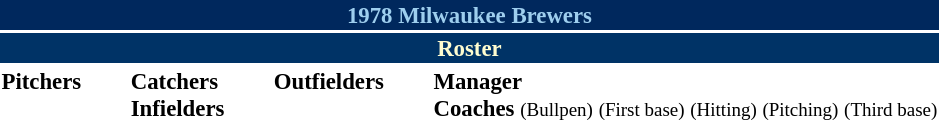<table class="toccolours" style="font-size: 95%;">
<tr>
<th colspan="10" style="background-color: #00285D; color: #9ECEEE; text-align: center;">1978 Milwaukee Brewers</th>
</tr>
<tr>
<td colspan="10" style="background-color: #003366; color: #FFFDD0; text-align: center;"><strong>Roster</strong></td>
</tr>
<tr>
<td valign="top"><strong>Pitchers</strong><br>











</td>
<td width="25px"></td>
<td valign="top"><strong>Catchers</strong><br>



<strong>Infielders</strong>









</td>
<td width="25px"></td>
<td valign="top"><strong>Outfielders</strong><br>






</td>
<td width="25px"></td>
<td valign="top"><strong>Manager</strong><br>
<strong>Coaches</strong>
 <small>(Bullpen)</small>
 <small>(First base)</small>
 <small>(Hitting)</small>
 <small>(Pitching)</small>
 <small>(Third base)</small></td>
</tr>
</table>
